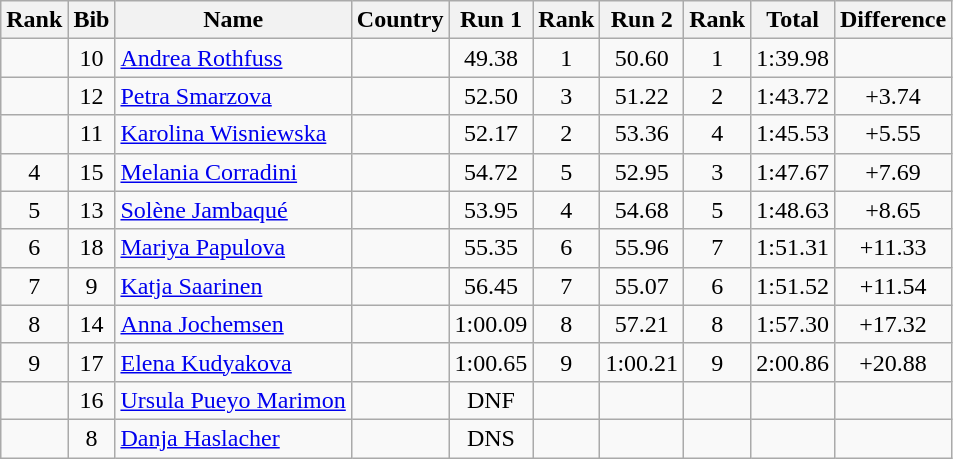<table class="wikitable sortable" style="text-align:center">
<tr>
<th>Rank</th>
<th>Bib</th>
<th>Name</th>
<th>Country</th>
<th>Run 1</th>
<th>Rank</th>
<th>Run 2</th>
<th>Rank</th>
<th>Total</th>
<th>Difference</th>
</tr>
<tr>
<td></td>
<td>10</td>
<td align=left><a href='#'>Andrea Rothfuss</a></td>
<td align=left></td>
<td>49.38</td>
<td>1</td>
<td>50.60</td>
<td>1</td>
<td>1:39.98</td>
<td></td>
</tr>
<tr>
<td></td>
<td>12</td>
<td align=left><a href='#'>Petra Smarzova</a></td>
<td align=left></td>
<td>52.50</td>
<td>3</td>
<td>51.22</td>
<td>2</td>
<td>1:43.72</td>
<td>+3.74</td>
</tr>
<tr>
<td></td>
<td>11</td>
<td align=left><a href='#'>Karolina Wisniewska</a></td>
<td align=left></td>
<td>52.17</td>
<td>2</td>
<td>53.36</td>
<td>4</td>
<td>1:45.53</td>
<td>+5.55</td>
</tr>
<tr>
<td>4</td>
<td>15</td>
<td align=left><a href='#'>Melania Corradini</a></td>
<td align=left></td>
<td>54.72</td>
<td>5</td>
<td>52.95</td>
<td>3</td>
<td>1:47.67</td>
<td>+7.69</td>
</tr>
<tr>
<td>5</td>
<td>13</td>
<td align=left><a href='#'>Solène Jambaqué</a></td>
<td align=left></td>
<td>53.95</td>
<td>4</td>
<td>54.68</td>
<td>5</td>
<td>1:48.63</td>
<td>+8.65</td>
</tr>
<tr>
<td>6</td>
<td>18</td>
<td align=left><a href='#'>Mariya Papulova</a></td>
<td align=left></td>
<td>55.35</td>
<td>6</td>
<td>55.96</td>
<td>7</td>
<td>1:51.31</td>
<td>+11.33</td>
</tr>
<tr>
<td>7</td>
<td>9</td>
<td align=left><a href='#'>Katja Saarinen</a></td>
<td align=left></td>
<td>56.45</td>
<td>7</td>
<td>55.07</td>
<td>6</td>
<td>1:51.52</td>
<td>+11.54</td>
</tr>
<tr>
<td>8</td>
<td>14</td>
<td align=left><a href='#'>Anna Jochemsen</a></td>
<td align=left></td>
<td>1:00.09</td>
<td>8</td>
<td>57.21</td>
<td>8</td>
<td>1:57.30</td>
<td>+17.32</td>
</tr>
<tr>
<td>9</td>
<td>17</td>
<td align=left><a href='#'>Elena Kudyakova</a></td>
<td align=left></td>
<td>1:00.65</td>
<td>9</td>
<td>1:00.21</td>
<td>9</td>
<td>2:00.86</td>
<td>+20.88</td>
</tr>
<tr>
<td></td>
<td>16</td>
<td align=left><a href='#'>Ursula Pueyo Marimon</a></td>
<td align=left></td>
<td>DNF</td>
<td></td>
<td></td>
<td></td>
<td></td>
<td></td>
</tr>
<tr>
<td></td>
<td>8</td>
<td align=left><a href='#'>Danja Haslacher</a></td>
<td align=left></td>
<td>DNS</td>
<td></td>
<td></td>
<td></td>
<td></td>
<td></td>
</tr>
</table>
